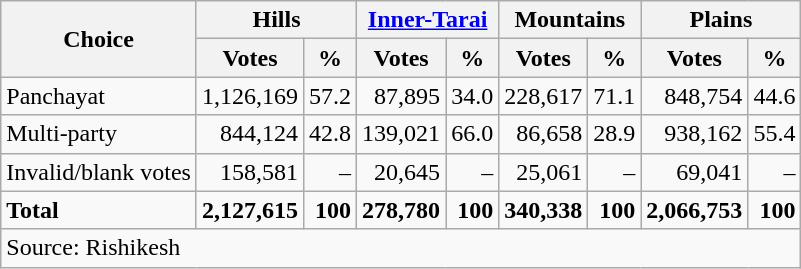<table class=wikitable style=text-align:right>
<tr>
<th rowspan=2>Choice</th>
<th colspan=2>Hills</th>
<th colspan=2><a href='#'>Inner-Tarai</a></th>
<th colspan=2>Mountains</th>
<th colspan=2>Plains</th>
</tr>
<tr>
<th>Votes</th>
<th>%</th>
<th>Votes</th>
<th>%</th>
<th>Votes</th>
<th>%</th>
<th>Votes</th>
<th>%</th>
</tr>
<tr>
<td align=left>Panchayat</td>
<td>1,126,169</td>
<td>57.2</td>
<td>87,895</td>
<td>34.0</td>
<td>228,617</td>
<td>71.1</td>
<td>848,754</td>
<td>44.6</td>
</tr>
<tr>
<td align=left>Multi-party</td>
<td>844,124</td>
<td>42.8</td>
<td>139,021</td>
<td>66.0</td>
<td>86,658</td>
<td>28.9</td>
<td>938,162</td>
<td>55.4</td>
</tr>
<tr>
<td align=left>Invalid/blank votes</td>
<td>158,581</td>
<td>–</td>
<td>20,645</td>
<td>–</td>
<td>25,061</td>
<td>–</td>
<td>69,041</td>
<td>–</td>
</tr>
<tr>
<td align=left><strong>Total</strong></td>
<td><strong>2,127,615</strong></td>
<td><strong>100</strong></td>
<td><strong>278,780</strong></td>
<td><strong>100</strong></td>
<td><strong>340,338</strong></td>
<td><strong>100</strong></td>
<td><strong>2,066,753</strong></td>
<td><strong>100</strong></td>
</tr>
<tr>
<td colspan=9 align=left>Source: Rishikesh</td>
</tr>
</table>
